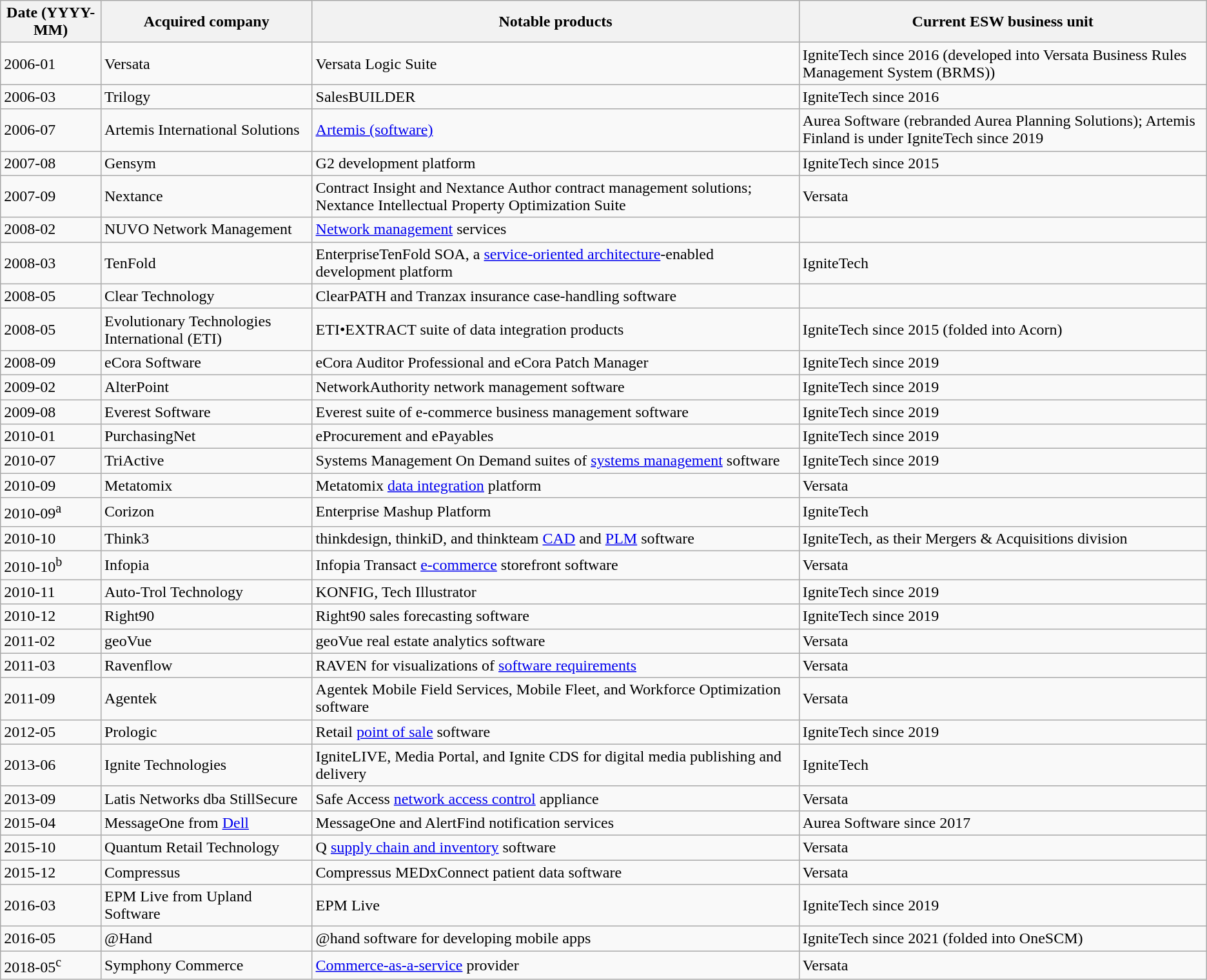<table class="wikitable">
<tr>
<th>Date (YYYY-MM)</th>
<th>Acquired company</th>
<th>Notable products</th>
<th>Current ESW business unit</th>
</tr>
<tr>
<td>2006-01</td>
<td>Versata</td>
<td>Versata Logic Suite</td>
<td>IgniteTech since 2016 (developed into Versata Business Rules Management System (BRMS))</td>
</tr>
<tr>
<td>2006-03</td>
<td>Trilogy</td>
<td>SalesBUILDER</td>
<td>IgniteTech since 2016</td>
</tr>
<tr>
<td>2006-07</td>
<td>Artemis International Solutions</td>
<td><a href='#'>Artemis (software)</a></td>
<td>Aurea Software (rebranded Aurea Planning Solutions); Artemis Finland is under IgniteTech since 2019</td>
</tr>
<tr>
<td>2007-08</td>
<td>Gensym</td>
<td>G2 development platform</td>
<td>IgniteTech since 2015</td>
</tr>
<tr>
<td>2007-09</td>
<td>Nextance</td>
<td>Contract Insight and Nextance Author contract management solutions; Nextance Intellectual Property Optimization Suite</td>
<td>Versata</td>
</tr>
<tr>
<td>2008-02</td>
<td>NUVO Network Management</td>
<td><a href='#'>Network management</a> services</td>
<td></td>
</tr>
<tr>
<td>2008-03</td>
<td>TenFold</td>
<td>EnterpriseTenFold SOA, a <a href='#'>service-oriented architecture</a>-enabled development platform</td>
<td>IgniteTech</td>
</tr>
<tr>
<td>2008-05</td>
<td>Clear Technology</td>
<td>ClearPATH and Tranzax insurance case-handling software</td>
<td></td>
</tr>
<tr>
<td>2008-05</td>
<td>Evolutionary Technologies International (ETI)</td>
<td>ETI•EXTRACT suite of data integration products</td>
<td>IgniteTech since 2015 (folded into Acorn)</td>
</tr>
<tr>
<td>2008-09</td>
<td>eCora Software</td>
<td>eCora Auditor Professional and eCora Patch Manager</td>
<td>IgniteTech since 2019</td>
</tr>
<tr>
<td>2009-02</td>
<td>AlterPoint</td>
<td>NetworkAuthority network management software</td>
<td>IgniteTech since 2019</td>
</tr>
<tr>
<td>2009-08</td>
<td>Everest Software</td>
<td>Everest suite of e-commerce business management software</td>
<td>IgniteTech since 2019</td>
</tr>
<tr>
<td>2010-01</td>
<td>PurchasingNet</td>
<td>eProcurement and ePayables</td>
<td>IgniteTech since 2019</td>
</tr>
<tr>
<td>2010-07</td>
<td>TriActive</td>
<td>Systems Management On Demand suites of <a href='#'>systems management</a> software</td>
<td>IgniteTech since 2019</td>
</tr>
<tr>
<td>2010-09</td>
<td>Metatomix</td>
<td>Metatomix <a href='#'>data integration</a> platform</td>
<td>Versata</td>
</tr>
<tr>
<td>2010-09<sup>a</sup></td>
<td>Corizon</td>
<td>Enterprise Mashup Platform</td>
<td>IgniteTech</td>
</tr>
<tr>
<td>2010-10</td>
<td>Think3</td>
<td>thinkdesign, thinkiD, and thinkteam <a href='#'>CAD</a> and <a href='#'>PLM</a> software</td>
<td>IgniteTech, as their Mergers & Acquisitions division</td>
</tr>
<tr>
<td>2010-10<sup>b</sup></td>
<td>Infopia</td>
<td>Infopia Transact <a href='#'>e-commerce</a> storefront software</td>
<td>Versata</td>
</tr>
<tr>
<td>2010-11</td>
<td>Auto-Trol Technology</td>
<td>KONFIG, Tech Illustrator</td>
<td>IgniteTech since 2019</td>
</tr>
<tr>
<td>2010-12</td>
<td>Right90</td>
<td>Right90 sales forecasting software</td>
<td>IgniteTech since 2019</td>
</tr>
<tr>
<td>2011-02</td>
<td>geoVue</td>
<td>geoVue real estate analytics software</td>
<td>Versata</td>
</tr>
<tr>
<td>2011-03</td>
<td>Ravenflow</td>
<td>RAVEN for visualizations of <a href='#'>software requirements</a></td>
<td>Versata</td>
</tr>
<tr>
<td>2011-09</td>
<td>Agentek</td>
<td>Agentek Mobile Field Services, Mobile Fleet, and Workforce Optimization software</td>
<td>Versata</td>
</tr>
<tr>
<td>2012-05</td>
<td>Prologic</td>
<td>Retail <a href='#'>point of sale</a> software</td>
<td>IgniteTech since 2019</td>
</tr>
<tr>
<td>2013-06</td>
<td>Ignite Technologies</td>
<td>IgniteLIVE, Media Portal, and Ignite CDS for digital media publishing and delivery</td>
<td>IgniteTech</td>
</tr>
<tr>
<td>2013-09</td>
<td>Latis Networks dba StillSecure</td>
<td>Safe Access <a href='#'>network access control</a> appliance</td>
<td>Versata</td>
</tr>
<tr>
<td>2015-04</td>
<td>MessageOne from <a href='#'>Dell</a></td>
<td>MessageOne and AlertFind notification services</td>
<td>Aurea Software since 2017</td>
</tr>
<tr>
<td>2015-10</td>
<td>Quantum Retail Technology</td>
<td>Q <a href='#'>supply chain and inventory</a> software</td>
<td>Versata</td>
</tr>
<tr>
<td>2015-12</td>
<td>Compressus</td>
<td>Compressus MEDxConnect patient data software</td>
<td>Versata</td>
</tr>
<tr>
<td>2016-03</td>
<td>EPM Live from Upland Software</td>
<td>EPM Live</td>
<td>IgniteTech since 2019</td>
</tr>
<tr>
<td>2016-05</td>
<td>@Hand</td>
<td>@hand software for developing mobile apps</td>
<td>IgniteTech since 2021 (folded into OneSCM)</td>
</tr>
<tr>
<td>2018-05<sup>c</sup></td>
<td>Symphony Commerce</td>
<td><a href='#'>Commerce-as-a-service</a> provider</td>
<td>Versata</td>
</tr>
</table>
